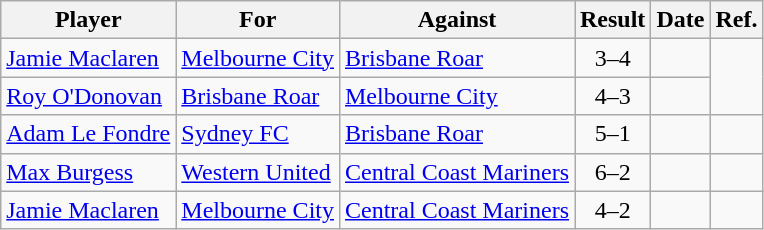<table class="wikitable">
<tr>
<th>Player</th>
<th>For</th>
<th>Against</th>
<th style="text-align:center">Result</th>
<th>Date</th>
<th>Ref.</th>
</tr>
<tr>
<td> <a href='#'>Jamie Maclaren</a></td>
<td><a href='#'>Melbourne City</a></td>
<td><a href='#'>Brisbane Roar</a></td>
<td style="text-align:center;">3–4</td>
<td></td>
<td rowspan=2></td>
</tr>
<tr>
<td> <a href='#'>Roy O'Donovan</a></td>
<td><a href='#'>Brisbane Roar</a></td>
<td><a href='#'>Melbourne City</a></td>
<td style="text-align:center;">4–3</td>
<td></td>
</tr>
<tr>
<td> <a href='#'>Adam Le Fondre</a></td>
<td><a href='#'>Sydney FC</a></td>
<td><a href='#'>Brisbane Roar</a></td>
<td style="text-align:center;">5–1</td>
<td></td>
<td></td>
</tr>
<tr>
<td> <a href='#'>Max Burgess</a></td>
<td><a href='#'>Western United</a></td>
<td><a href='#'>Central Coast Mariners</a></td>
<td style="text-align:center;">6–2</td>
<td></td>
<td></td>
</tr>
<tr>
<td> <a href='#'>Jamie Maclaren</a></td>
<td><a href='#'>Melbourne City</a></td>
<td><a href='#'>Central Coast Mariners</a></td>
<td style="text-align:center;">4–2</td>
<td></td>
<td></td>
</tr>
</table>
